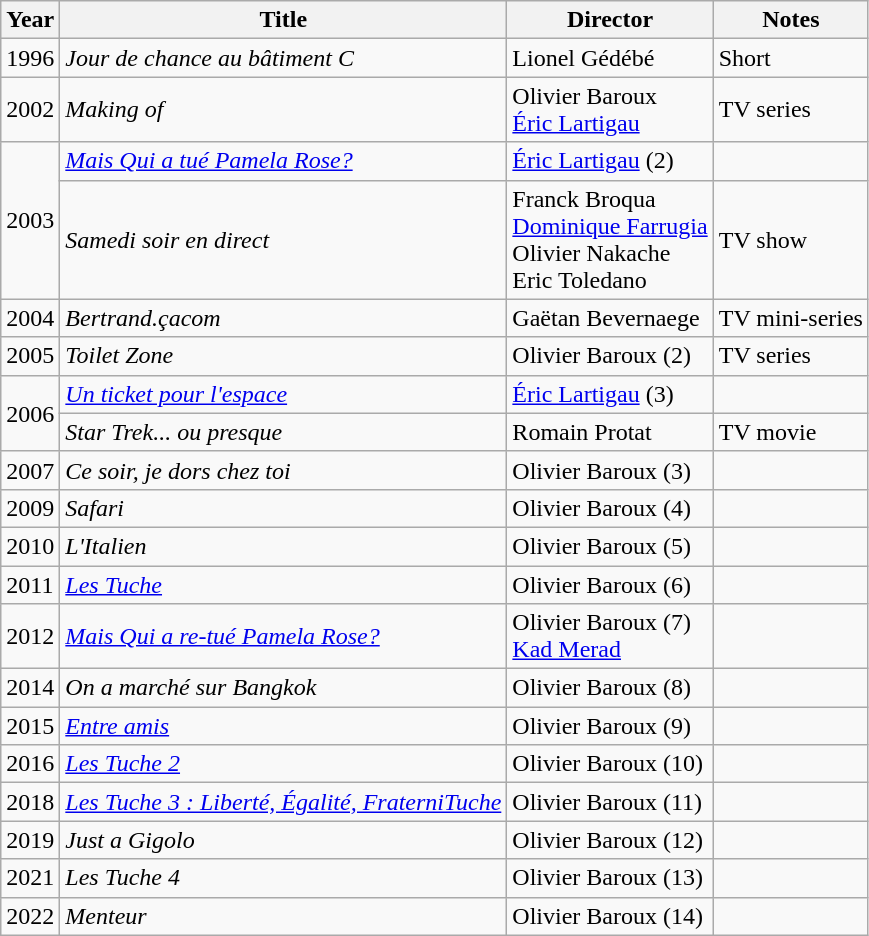<table class="wikitable sortable">
<tr>
<th>Year</th>
<th>Title</th>
<th>Director</th>
<th class="unsortable">Notes</th>
</tr>
<tr>
<td>1996</td>
<td><em>Jour de chance au bâtiment C</em></td>
<td>Lionel Gédébé</td>
<td>Short</td>
</tr>
<tr>
<td>2002</td>
<td><em>Making of</em></td>
<td>Olivier Baroux<br><a href='#'>Éric Lartigau</a></td>
<td>TV series</td>
</tr>
<tr>
<td rowspan=2>2003</td>
<td><em><a href='#'>Mais Qui a tué Pamela Rose?</a></em></td>
<td><a href='#'>Éric Lartigau</a> (2)</td>
<td></td>
</tr>
<tr>
<td><em>Samedi soir en direct</em></td>
<td>Franck Broqua<br><a href='#'>Dominique Farrugia</a><br>Olivier Nakache<br>Eric Toledano</td>
<td>TV show</td>
</tr>
<tr>
<td>2004</td>
<td><em>Bertrand.çacom</em></td>
<td>Gaëtan Bevernaege</td>
<td>TV mini-series</td>
</tr>
<tr>
<td>2005</td>
<td><em>Toilet Zone</em></td>
<td>Olivier Baroux (2)</td>
<td>TV series</td>
</tr>
<tr>
<td rowspan=2>2006</td>
<td><em><a href='#'>Un ticket pour l'espace</a></em></td>
<td><a href='#'>Éric Lartigau</a> (3)</td>
<td></td>
</tr>
<tr>
<td><em>Star Trek... ou presque</em></td>
<td>Romain Protat</td>
<td>TV movie</td>
</tr>
<tr>
<td>2007</td>
<td><em>Ce soir, je dors chez toi</em></td>
<td>Olivier Baroux (3)</td>
<td></td>
</tr>
<tr>
<td>2009</td>
<td><em>Safari</em></td>
<td>Olivier Baroux (4)</td>
<td></td>
</tr>
<tr>
<td>2010</td>
<td><em>L'Italien</em></td>
<td>Olivier Baroux (5)</td>
<td></td>
</tr>
<tr>
<td>2011</td>
<td><em><a href='#'>Les Tuche</a></em></td>
<td>Olivier Baroux (6)</td>
<td></td>
</tr>
<tr>
<td>2012</td>
<td><em><a href='#'>Mais Qui a re-tué Pamela Rose?</a></em></td>
<td>Olivier Baroux (7)<br><a href='#'>Kad Merad</a></td>
<td></td>
</tr>
<tr>
<td>2014</td>
<td><em>On a marché sur Bangkok</em></td>
<td>Olivier Baroux (8)</td>
<td></td>
</tr>
<tr>
<td>2015</td>
<td><em><a href='#'>Entre amis</a></em></td>
<td>Olivier Baroux (9)</td>
<td></td>
</tr>
<tr>
<td>2016</td>
<td><em><a href='#'>Les Tuche 2</a></em></td>
<td>Olivier Baroux (10)</td>
<td></td>
</tr>
<tr>
<td>2018</td>
<td><em><a href='#'>Les Tuche 3 : Liberté, Égalité, FraterniTuche</a></em></td>
<td>Olivier Baroux (11)</td>
<td></td>
</tr>
<tr>
<td>2019</td>
<td><em>Just a Gigolo</em></td>
<td>Olivier Baroux (12)</td>
<td></td>
</tr>
<tr>
<td>2021</td>
<td><em>Les Tuche 4</em></td>
<td>Olivier Baroux (13)</td>
<td></td>
</tr>
<tr>
<td>2022</td>
<td><em>Menteur</em></td>
<td>Olivier Baroux (14)</td>
<td></td>
</tr>
</table>
